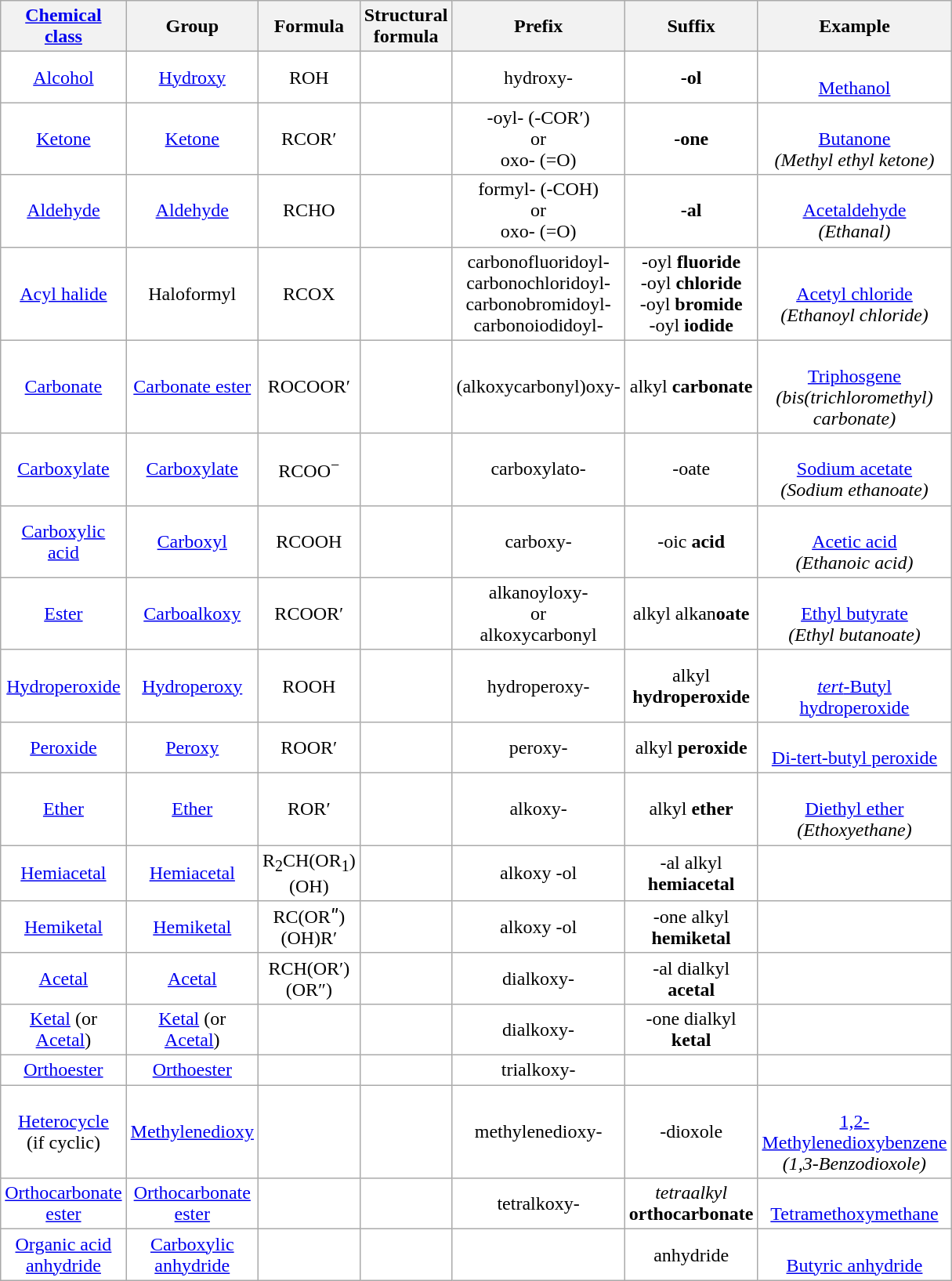<table class="wikitable" style="background: #ffffff; text-align: center;width:300px">
<tr>
<th><a href='#'>Chemical class</a></th>
<th>Group</th>
<th>Formula</th>
<th>Structural formula</th>
<th>Prefix</th>
<th>Suffix</th>
<th>Example</th>
</tr>
<tr>
<td><a href='#'>Alcohol</a></td>
<td><a href='#'>Hydroxy</a></td>
<td>ROH</td>
<td></td>
<td>hydroxy-</td>
<td><strong>-ol</strong></td>
<td><br><a href='#'>Methanol</a></td>
</tr>
<tr>
<td><a href='#'>Ketone</a></td>
<td><a href='#'>Ketone</a></td>
<td>RCOR′</td>
<td></td>
<td>-oyl- (-COR′)<br>or<br>oxo- (=O)</td>
<td><strong>-one</strong></td>
<td><br><a href='#'>Butanone</a><br><em>(Methyl ethyl ketone)</em></td>
</tr>
<tr>
<td><a href='#'>Aldehyde</a></td>
<td><a href='#'>Aldehyde</a></td>
<td>RCHO</td>
<td></td>
<td>formyl- (-COH)<br>or<br>oxo- (=O)</td>
<td><strong>-al</strong></td>
<td><br><a href='#'>Acetaldehyde</a><br><em>(Ethanal)</em></td>
</tr>
<tr>
<td><a href='#'>Acyl halide</a></td>
<td>Haloformyl</td>
<td>RCOX</td>
<td></td>
<td>carbonofluoridoyl-<br>carbonochloridoyl-<br>carbonobromidoyl-<br>carbonoiodidoyl-</td>
<td>-oyl <strong>fluoride</strong><br> -oyl <strong>chloride</strong><br> -oyl <strong>bromide</strong><br> -oyl <strong>iodide</strong></td>
<td><br><a href='#'>Acetyl chloride</a><br><em>(Ethanoyl chloride)</em></td>
</tr>
<tr>
<td><a href='#'>Carbonate</a></td>
<td><a href='#'>Carbonate ester</a></td>
<td>ROCOOR′</td>
<td></td>
<td>(alkoxycarbonyl)oxy-</td>
<td>alkyl <strong>carbonate</strong></td>
<td><br><a href='#'>Triphosgene</a><br><em>(bis(trichloromethyl) carbonate)</em></td>
</tr>
<tr>
<td><a href='#'>Carboxylate</a></td>
<td><a href='#'>Carboxylate</a></td>
<td>RCOO<sup>−</sup></td>
<td><br></td>
<td>carboxylato-</td>
<td>-oate</td>
<td><br><a href='#'>Sodium acetate</a><br><em>(Sodium ethanoate)</em></td>
</tr>
<tr>
<td><a href='#'>Carboxylic acid</a></td>
<td><a href='#'>Carboxyl</a></td>
<td>RCOOH</td>
<td></td>
<td>carboxy-</td>
<td>-oic <strong>acid</strong></td>
<td><br><a href='#'>Acetic acid</a><br><em>(Ethanoic acid)</em></td>
</tr>
<tr>
<td><a href='#'>Ester</a></td>
<td><a href='#'>Carboalkoxy</a></td>
<td>RCOOR′</td>
<td></td>
<td>alkanoyloxy-<br>or<br>alkoxycarbonyl</td>
<td>alkyl alkan<strong>oate</strong></td>
<td><br><a href='#'>Ethyl butyrate</a><br><em>(Ethyl butanoate)</em></td>
</tr>
<tr>
<td><a href='#'>Hydroperoxide</a></td>
<td><a href='#'>Hydroperoxy</a></td>
<td>ROOH</td>
<td></td>
<td>hydroperoxy-</td>
<td>alkyl <strong>hydroperoxide</strong></td>
<td><br><a href='#'><em>tert</em>-Butyl hydroperoxide</a></td>
</tr>
<tr>
<td><a href='#'>Peroxide</a></td>
<td><a href='#'>Peroxy</a></td>
<td>ROOR′</td>
<td></td>
<td>peroxy-</td>
<td>alkyl <strong>peroxide</strong></td>
<td><br><a href='#'>Di-tert-butyl peroxide</a></td>
</tr>
<tr>
<td><a href='#'>Ether</a></td>
<td><a href='#'>Ether</a></td>
<td>ROR′</td>
<td></td>
<td>alkoxy-</td>
<td>alkyl <strong>ether</strong></td>
<td><br><a href='#'>Diethyl ether</a><br><em>(Ethoxyethane)</em></td>
</tr>
<tr>
<td><a href='#'>Hemiacetal</a></td>
<td><a href='#'>Hemiacetal</a></td>
<td>R<sub>2</sub>CH(OR<sub>1</sub>)(OH)</td>
<td></td>
<td>alkoxy -ol</td>
<td>-al alkyl <strong>hemiacetal</strong></td>
<td></td>
</tr>
<tr>
<td><a href='#'>Hemiketal</a></td>
<td><a href='#'>Hemiketal</a></td>
<td>RC(ORʺ)(OH)R′</td>
<td></td>
<td>alkoxy -ol</td>
<td>-one alkyl <strong>hemiketal</strong></td>
<td></td>
</tr>
<tr>
<td><a href='#'>Acetal</a></td>
<td><a href='#'>Acetal</a></td>
<td>RCH(OR′)(OR″)</td>
<td></td>
<td>dialkoxy-</td>
<td>-al dialkyl <strong>acetal</strong></td>
<td></td>
</tr>
<tr>
<td><a href='#'>Ketal</a> (or <a href='#'>Acetal</a>)</td>
<td><a href='#'>Ketal</a> (or <a href='#'>Acetal</a>)</td>
<td></td>
<td></td>
<td>dialkoxy-</td>
<td>-one dialkyl <strong>ketal</strong></td>
<td></td>
</tr>
<tr>
<td><a href='#'>Orthoester</a></td>
<td><a href='#'>Orthoester</a></td>
<td></td>
<td></td>
<td>trialkoxy-</td>
<td></td>
<td></td>
</tr>
<tr>
<td><a href='#'>Heterocycle</a><br> (if cyclic)</td>
<td><a href='#'>Methylenedioxy</a></td>
<td></td>
<td><br></td>
<td>methylenedioxy-</td>
<td>-dioxole</td>
<td><br><a href='#'>1,2-Methylenedioxybenzene</a><br><em>(1,3-Benzodioxole)</em></td>
</tr>
<tr>
<td><a href='#'>Orthocarbonate ester</a></td>
<td><a href='#'>Orthocarbonate ester</a></td>
<td></td>
<td></td>
<td>tetralkoxy-</td>
<td><em>tetraalkyl</em> <strong>orthocarbonate</strong></td>
<td><br><a href='#'>Tetramethoxymethane</a></td>
</tr>
<tr>
<td><a href='#'>Organic acid anhydride</a></td>
<td><a href='#'>Carboxylic anhydride</a></td>
<td></td>
<td></td>
<td></td>
<td>anhydride</td>
<td><br><a href='#'>Butyric anhydride</a></td>
</tr>
</table>
